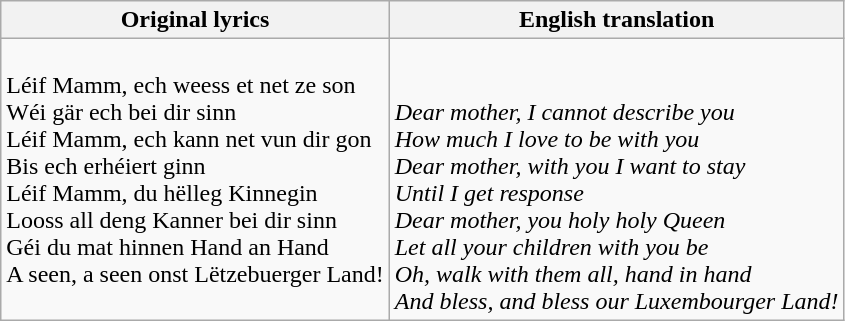<table class="wikitable">
<tr>
<th>Original lyrics</th>
<th>English translation</th>
</tr>
<tr>
<td>Léif Mamm, ech weess et net ze son<br>Wéi gär ech bei dir sinn<br>Léif Mamm, ech kann net vun dir gon<br>Bis ech erhéiert ginn<br>Léif Mamm, du hëlleg Kinnegin<br>Looss all deng Kanner bei dir sinn<br>Géi du mat hinnen Hand an Hand<br>A seen, a seen onst Lëtzebuerger Land!</td>
<td><br><br>
<em>Dear mother, I cannot describe you</em><br><em>How much I love to be with you</em><br><em>Dear mother, with you I want to stay</em><br><em>Until I get response</em><br><em>Dear mother, you holy holy Queen</em><br><em>Let all your children with you be</em><br><em>Oh, walk with them all, hand in hand</em><br><em>And bless, and bless our Luxembourger Land!</em></td>
</tr>
</table>
